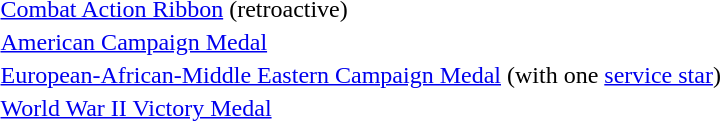<table>
<tr>
<td></td>
<td><a href='#'>Combat Action Ribbon</a> (retroactive)</td>
</tr>
<tr>
<td></td>
<td><a href='#'>American Campaign Medal</a></td>
</tr>
<tr>
<td></td>
<td><a href='#'>European-African-Middle Eastern Campaign Medal</a> (with one <a href='#'>service star</a>)</td>
</tr>
<tr>
<td></td>
<td><a href='#'>World War II Victory Medal</a></td>
</tr>
</table>
